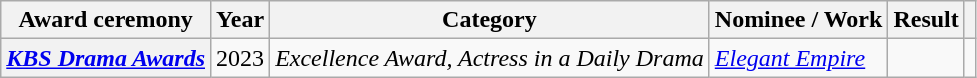<table class="wikitable plainrowheaders sortable">
<tr>
<th scope="col">Award ceremony</th>
<th scope="col">Year</th>
<th scope="col">Category</th>
<th scope="col">Nominee / Work</th>
<th scope="col">Result</th>
<th scope="col" class="unsortable"></th>
</tr>
<tr>
<th scope="row"><em><a href='#'>KBS Drama Awards</a></em></th>
<td style="text-align:center">2023</td>
<td><em>Excellence Award, Actress in a Daily Drama</em></td>
<td><em><a href='#'>Elegant Empire</a></em></td>
<td></td>
<td style="text-align:center"></td>
</tr>
</table>
